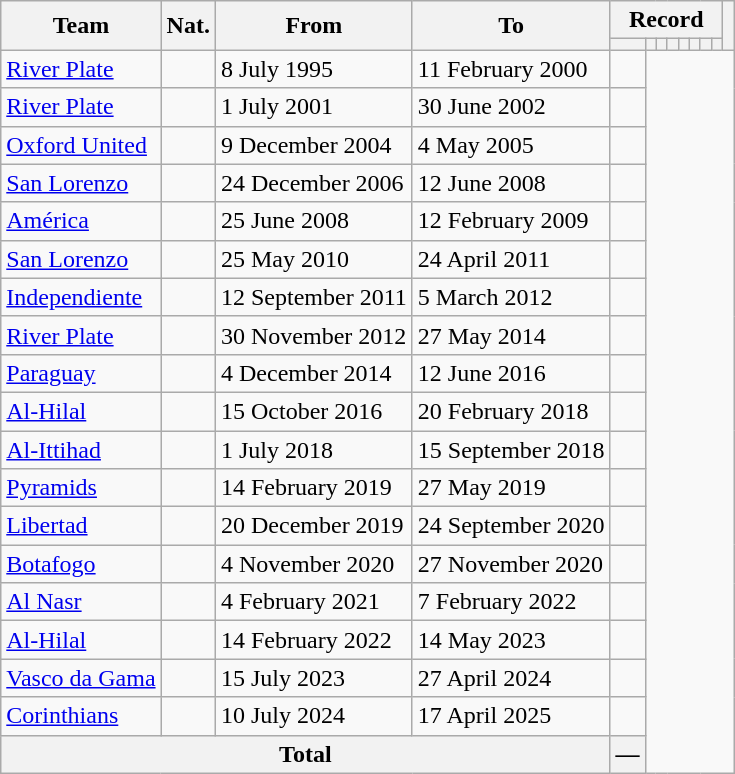<table class="wikitable" style="text-align: center">
<tr>
<th rowspan="2">Team</th>
<th rowspan="2">Nat.</th>
<th rowspan="2">From</th>
<th rowspan="2">To</th>
<th colspan="8">Record</th>
<th rowspan=2></th>
</tr>
<tr>
<th></th>
<th></th>
<th></th>
<th></th>
<th></th>
<th></th>
<th></th>
<th></th>
</tr>
<tr>
<td align=left><a href='#'>River Plate</a></td>
<td></td>
<td align=left>8 July 1995</td>
<td align=left>11 February 2000<br></td>
<td></td>
</tr>
<tr>
<td align=left><a href='#'>River Plate</a></td>
<td></td>
<td align=left>1 July 2001</td>
<td align=left>30 June 2002<br></td>
<td></td>
</tr>
<tr>
<td align=left><a href='#'>Oxford United</a></td>
<td></td>
<td align=left>9 December 2004</td>
<td align=left>4 May 2005<br></td>
<td></td>
</tr>
<tr>
<td align=left><a href='#'>San Lorenzo</a></td>
<td></td>
<td align=left>24 December 2006</td>
<td align=left>12 June 2008<br></td>
<td></td>
</tr>
<tr>
<td align=left><a href='#'>América</a></td>
<td></td>
<td align=left>25 June 2008</td>
<td align=left>12 February 2009<br></td>
<td></td>
</tr>
<tr>
<td align=left><a href='#'>San Lorenzo</a></td>
<td></td>
<td align=left>25 May 2010</td>
<td align=left>24 April 2011<br></td>
<td></td>
</tr>
<tr>
<td align=left><a href='#'>Independiente</a></td>
<td></td>
<td align=left>12 September 2011</td>
<td align=left>5 March 2012<br></td>
<td></td>
</tr>
<tr>
<td align=left><a href='#'>River Plate</a></td>
<td></td>
<td align=left>30 November 2012</td>
<td align=left>27 May 2014<br></td>
<td></td>
</tr>
<tr>
<td align=left><a href='#'>Paraguay</a></td>
<td></td>
<td align=left>4 December 2014</td>
<td align=left>12 June 2016<br></td>
<td></td>
</tr>
<tr>
<td align=left><a href='#'>Al-Hilal</a></td>
<td></td>
<td align=left>15 October 2016</td>
<td align=left>20 February 2018<br></td>
<td></td>
</tr>
<tr>
<td align=left><a href='#'>Al-Ittihad</a></td>
<td></td>
<td align=left>1 July 2018</td>
<td align=left>15 September 2018<br></td>
<td></td>
</tr>
<tr>
<td align=left><a href='#'>Pyramids</a></td>
<td></td>
<td align=left>14 February 2019</td>
<td align=left>27 May 2019<br></td>
<td></td>
</tr>
<tr>
<td align=left><a href='#'>Libertad</a></td>
<td></td>
<td align=left>20 December 2019</td>
<td align=left>24 September 2020<br></td>
<td></td>
</tr>
<tr>
<td align=left><a href='#'>Botafogo</a></td>
<td></td>
<td align=left>4 November 2020</td>
<td align=left>27 November 2020<br></td>
<td></td>
</tr>
<tr>
<td align=left><a href='#'>Al Nasr</a></td>
<td></td>
<td align=left>4 February 2021</td>
<td align=left>7 February 2022<br></td>
<td></td>
</tr>
<tr>
<td align=left><a href='#'>Al-Hilal</a></td>
<td></td>
<td align=left>14 February 2022</td>
<td align=left>14 May 2023<br></td>
<td></td>
</tr>
<tr>
<td align=left><a href='#'>Vasco da Gama</a></td>
<td></td>
<td align=left>15 July 2023</td>
<td align=left>27 April 2024<br></td>
<td></td>
</tr>
<tr>
<td align=left><a href='#'>Corinthians</a></td>
<td></td>
<td align=left>10 July 2024</td>
<td align=left>17 April 2025<br></td>
<td></td>
</tr>
<tr>
<th colspan="4">Total<br></th>
<th>—</th>
</tr>
</table>
